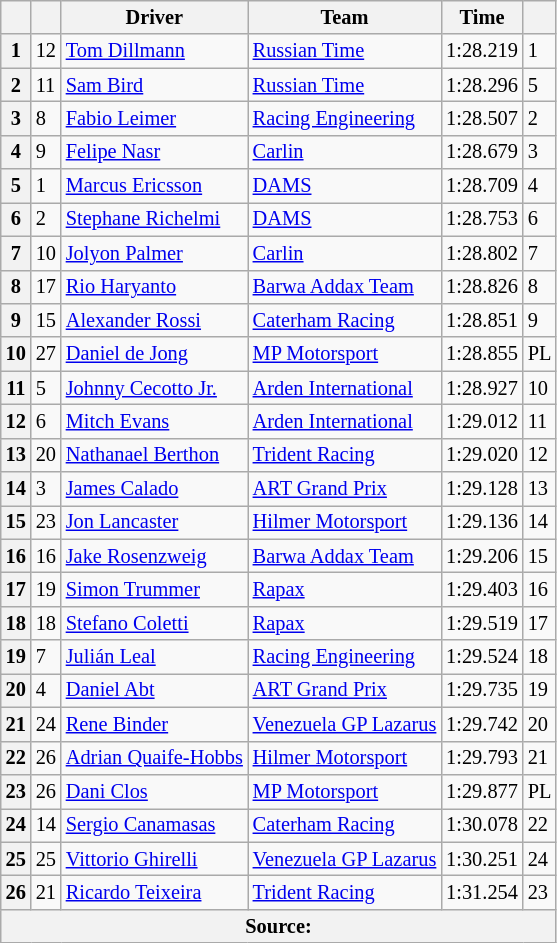<table class="wikitable" style="font-size:85%">
<tr>
<th></th>
<th></th>
<th>Driver</th>
<th>Team</th>
<th>Time</th>
<th></th>
</tr>
<tr>
<th>1</th>
<td>12</td>
<td> <a href='#'>Tom Dillmann</a></td>
<td><a href='#'>Russian Time</a></td>
<td>1:28.219</td>
<td>1</td>
</tr>
<tr>
<th>2</th>
<td>11</td>
<td> <a href='#'>Sam Bird</a></td>
<td><a href='#'>Russian Time</a></td>
<td>1:28.296</td>
<td>5</td>
</tr>
<tr>
<th>3</th>
<td>8</td>
<td> <a href='#'>Fabio Leimer</a></td>
<td><a href='#'>Racing Engineering</a></td>
<td>1:28.507</td>
<td>2</td>
</tr>
<tr>
<th>4</th>
<td>9</td>
<td> <a href='#'>Felipe Nasr</a></td>
<td><a href='#'>Carlin</a></td>
<td>1:28.679</td>
<td>3</td>
</tr>
<tr>
<th>5</th>
<td>1</td>
<td> <a href='#'>Marcus Ericsson</a></td>
<td><a href='#'>DAMS</a></td>
<td>1:28.709</td>
<td>4</td>
</tr>
<tr>
<th>6</th>
<td>2</td>
<td> <a href='#'>Stephane Richelmi</a></td>
<td><a href='#'>DAMS</a></td>
<td>1:28.753</td>
<td>6</td>
</tr>
<tr>
<th>7</th>
<td>10</td>
<td> <a href='#'>Jolyon Palmer</a></td>
<td><a href='#'>Carlin</a></td>
<td>1:28.802</td>
<td>7</td>
</tr>
<tr>
<th>8</th>
<td>17</td>
<td> <a href='#'>Rio Haryanto</a></td>
<td><a href='#'>Barwa Addax Team</a></td>
<td>1:28.826</td>
<td>8</td>
</tr>
<tr>
<th>9</th>
<td>15</td>
<td> <a href='#'>Alexander Rossi</a></td>
<td><a href='#'>Caterham Racing</a></td>
<td>1:28.851</td>
<td>9</td>
</tr>
<tr>
<th>10</th>
<td>27</td>
<td> <a href='#'>Daniel de Jong</a></td>
<td><a href='#'>MP Motorsport</a></td>
<td>1:28.855</td>
<td>PL</td>
</tr>
<tr>
<th>11</th>
<td>5</td>
<td> <a href='#'>Johnny Cecotto Jr.</a></td>
<td><a href='#'>Arden International</a></td>
<td>1:28.927</td>
<td>10</td>
</tr>
<tr>
<th>12</th>
<td>6</td>
<td> <a href='#'>Mitch Evans</a></td>
<td><a href='#'>Arden International</a></td>
<td>1:29.012</td>
<td>11</td>
</tr>
<tr>
<th>13</th>
<td>20</td>
<td> <a href='#'>Nathanael Berthon</a></td>
<td><a href='#'>Trident Racing</a></td>
<td>1:29.020</td>
<td>12</td>
</tr>
<tr>
<th>14</th>
<td>3</td>
<td> <a href='#'>James Calado</a></td>
<td><a href='#'>ART Grand Prix</a></td>
<td>1:29.128</td>
<td>13</td>
</tr>
<tr>
<th>15</th>
<td>23</td>
<td> <a href='#'>Jon Lancaster</a></td>
<td><a href='#'>Hilmer Motorsport</a></td>
<td>1:29.136</td>
<td>14</td>
</tr>
<tr>
<th>16</th>
<td>16</td>
<td> <a href='#'>Jake Rosenzweig</a></td>
<td><a href='#'>Barwa Addax Team</a></td>
<td>1:29.206</td>
<td>15</td>
</tr>
<tr>
<th>17</th>
<td>19</td>
<td> <a href='#'>Simon Trummer</a></td>
<td><a href='#'>Rapax</a></td>
<td>1:29.403</td>
<td>16</td>
</tr>
<tr>
<th>18</th>
<td>18</td>
<td> <a href='#'>Stefano Coletti</a></td>
<td><a href='#'>Rapax</a></td>
<td>1:29.519</td>
<td>17</td>
</tr>
<tr>
<th>19</th>
<td>7</td>
<td> <a href='#'>Julián Leal</a></td>
<td><a href='#'>Racing Engineering</a></td>
<td>1:29.524</td>
<td>18</td>
</tr>
<tr>
<th>20</th>
<td>4</td>
<td> <a href='#'>Daniel Abt</a></td>
<td><a href='#'>ART Grand Prix</a></td>
<td>1:29.735</td>
<td>19</td>
</tr>
<tr>
<th>21</th>
<td>24</td>
<td> <a href='#'>Rene Binder</a></td>
<td><a href='#'>Venezuela GP Lazarus</a></td>
<td>1:29.742</td>
<td>20</td>
</tr>
<tr>
<th>22</th>
<td>26</td>
<td> <a href='#'>Adrian Quaife-Hobbs</a></td>
<td><a href='#'>Hilmer Motorsport</a></td>
<td>1:29.793</td>
<td>21</td>
</tr>
<tr>
<th>23</th>
<td>26</td>
<td> <a href='#'>Dani Clos</a></td>
<td><a href='#'>MP Motorsport</a></td>
<td>1:29.877</td>
<td>PL</td>
</tr>
<tr>
<th>24</th>
<td>14</td>
<td> <a href='#'>Sergio Canamasas</a></td>
<td><a href='#'>Caterham Racing</a></td>
<td>1:30.078</td>
<td>22</td>
</tr>
<tr>
<th>25</th>
<td>25</td>
<td> <a href='#'>Vittorio Ghirelli</a></td>
<td><a href='#'>Venezuela GP Lazarus</a></td>
<td>1:30.251</td>
<td>24</td>
</tr>
<tr>
<th>26</th>
<td>21</td>
<td> <a href='#'>Ricardo Teixeira</a></td>
<td><a href='#'>Trident Racing</a></td>
<td>1:31.254</td>
<td>23</td>
</tr>
<tr>
<th colspan="8">Source:</th>
</tr>
</table>
